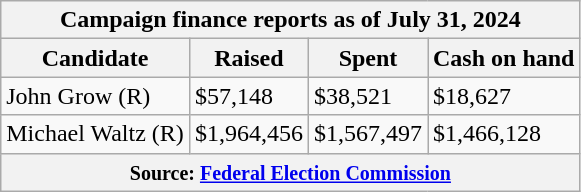<table class="wikitable sortable">
<tr>
<th colspan=4>Campaign finance reports as of July 31, 2024</th>
</tr>
<tr style="text-align:center;">
<th>Candidate</th>
<th>Raised</th>
<th>Spent</th>
<th>Cash on hand</th>
</tr>
<tr>
<td>John Grow (R)</td>
<td>$57,148</td>
<td>$38,521</td>
<td>$18,627</td>
</tr>
<tr>
<td>Michael Waltz (R)</td>
<td>$1,964,456</td>
<td>$1,567,497</td>
<td>$1,466,128</td>
</tr>
<tr>
<th colspan="4"><small>Source: <a href='#'>Federal Election Commission</a></small></th>
</tr>
</table>
